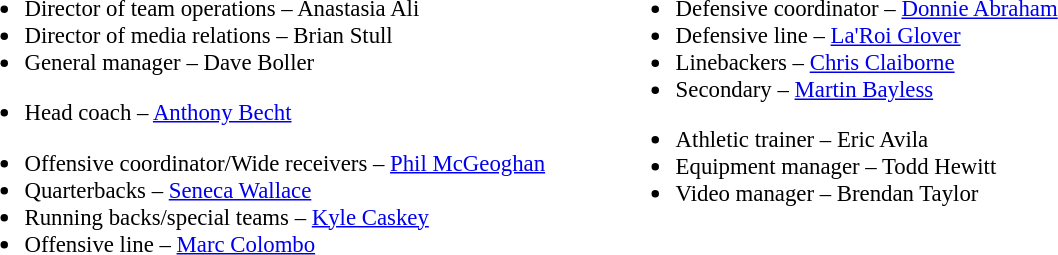<table class="toccolours" style="text-align: left;">
<tr>
<td colspan="7" style="text-align:right;"></td>
</tr>
<tr>
<td style="vertical-align:top;"></td>
<td style="font-size: 95%;vertical-align:top;"><br><ul><li>Director of team operations – Anastasia Ali</li><li>Director of media relations – Brian Stull</li><li>General manager – Dave Boller</li></ul><ul><li>Head coach – <a href='#'>Anthony Becht</a></li></ul><ul><li>Offensive coordinator/Wide receivers – <a href='#'>Phil McGeoghan</a></li><li>Quarterbacks – <a href='#'>Seneca Wallace</a></li><li>Running backs/special teams – <a href='#'>Kyle Caskey</a></li><li>Offensive line – <a href='#'>Marc Colombo</a></li></ul></td>
<td width="35"> </td>
<td style="vertical-align:top;"></td>
<td style="font-size: 95%;vertical-align:top;"><br><ul><li>Defensive coordinator – <a href='#'>Donnie Abraham</a></li><li>Defensive line – <a href='#'>La'Roi Glover</a></li><li>Linebackers – <a href='#'>Chris Claiborne</a></li><li>Secondary – <a href='#'>Martin Bayless</a></li></ul><ul><li>Athletic trainer – Eric Avila</li><li>Equipment manager – Todd Hewitt</li><li>Video manager – Brendan Taylor</li></ul></td>
</tr>
</table>
